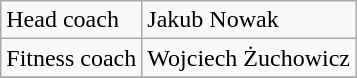<table class="wikitable">
<tr>
<td>Head coach</td>
<td> Jakub Nowak</td>
</tr>
<tr>
<td>Fitness coach</td>
<td> Wojciech Żuchowicz</td>
</tr>
<tr>
</tr>
</table>
